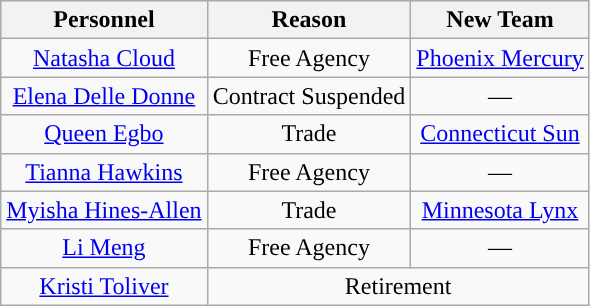<table class="wikitable" style="text-align: center">
<tr align="center"  bgcolor="#dddddd">
<th><strong>Personnel</strong></th>
<th><strong>Reason</strong></th>
<th><strong>New Team</strong></th>
</tr>
<tr>
<td><a href='#'>Natasha Cloud</a></td>
<td>Free Agency</td>
<td><a href='#'>Phoenix Mercury</a></td>
</tr>
<tr>
<td><a href='#'>Elena Delle Donne</a></td>
<td>Contract Suspended</td>
<td>—</td>
</tr>
<tr>
<td><a href='#'>Queen Egbo</a></td>
<td>Trade</td>
<td><a href='#'>Connecticut Sun</a></td>
</tr>
<tr>
<td><a href='#'>Tianna Hawkins</a></td>
<td>Free Agency</td>
<td>—</td>
</tr>
<tr>
<td><a href='#'>Myisha Hines-Allen</a></td>
<td>Trade</td>
<td><a href='#'>Minnesota Lynx</a></td>
</tr>
<tr>
<td><a href='#'>Li Meng</a></td>
<td>Free Agency</td>
<td>—</td>
</tr>
<tr>
<td><a href='#'>Kristi Toliver</a></td>
<td colspan=2>Retirement</td>
</tr>
</table>
